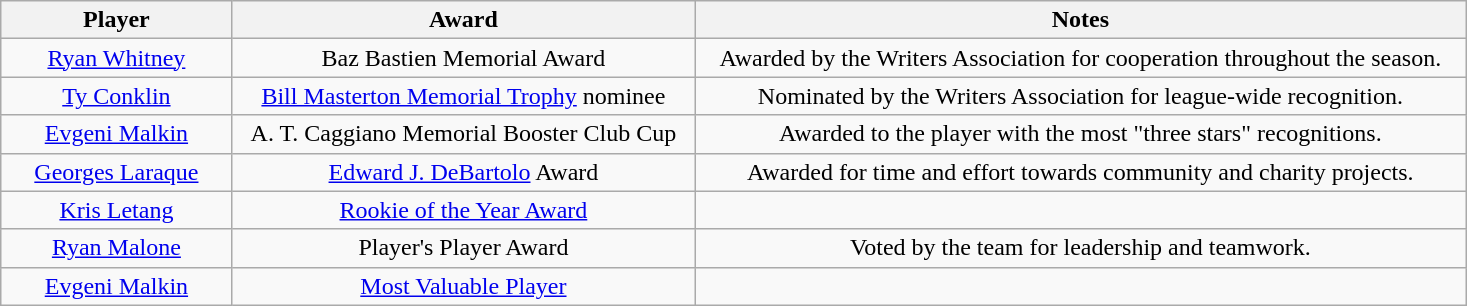<table class="wikitable">
<tr>
<th style="width:15%;">Player</th>
<th style="width:30%;">Award</th>
<th style="width:50%;">Notes</th>
</tr>
<tr style="text-align:center;">
<td><a href='#'>Ryan Whitney</a></td>
<td>Baz Bastien Memorial Award</td>
<td>Awarded by the Writers Association for cooperation throughout the season.</td>
</tr>
<tr style="text-align:center;">
<td><a href='#'>Ty Conklin</a></td>
<td><a href='#'>Bill Masterton Memorial Trophy</a> nominee</td>
<td>Nominated by the Writers Association for league-wide recognition.</td>
</tr>
<tr style="text-align:center;">
<td><a href='#'>Evgeni Malkin</a></td>
<td>A. T. Caggiano Memorial Booster Club Cup</td>
<td>Awarded to the player with the most "three stars" recognitions.</td>
</tr>
<tr style="text-align:center;">
<td><a href='#'>Georges Laraque</a></td>
<td><a href='#'>Edward J. DeBartolo</a> Award</td>
<td>Awarded for time and effort towards community and charity projects.</td>
</tr>
<tr style="text-align:center;">
<td><a href='#'>Kris Letang</a></td>
<td><a href='#'>Rookie of the Year Award</a></td>
<td></td>
</tr>
<tr style="text-align:center;">
<td><a href='#'>Ryan Malone</a></td>
<td>Player's Player Award</td>
<td>Voted by the team for leadership and teamwork.</td>
</tr>
<tr style="text-align:center;">
<td><a href='#'>Evgeni Malkin</a></td>
<td><a href='#'>Most Valuable Player</a></td>
<td></td>
</tr>
</table>
